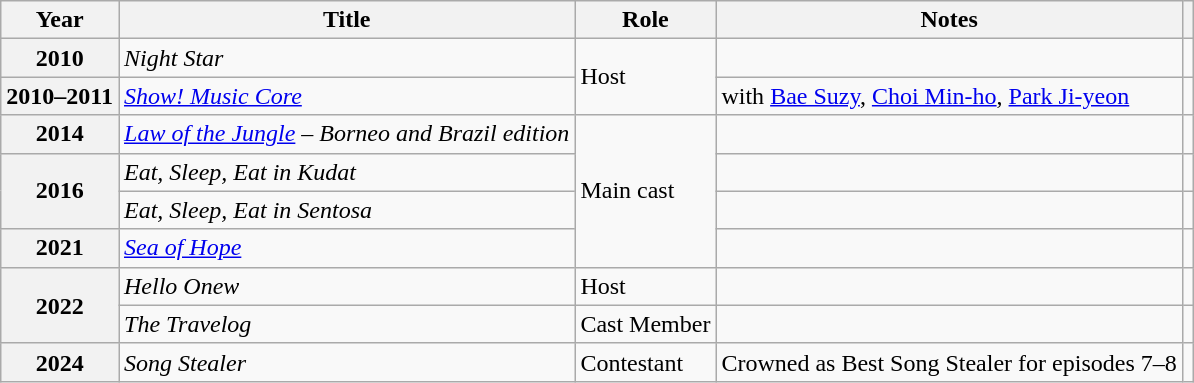<table class="wikitable sortable plainrowheaders">
<tr>
<th scope="col">Year</th>
<th scope="col">Title</th>
<th scope="col">Role</th>
<th scope="col" class="unsortable">Notes</th>
<th scope="col" class="unsortable"></th>
</tr>
<tr>
<th scope="row">2010</th>
<td><em>Night Star</em></td>
<td rowspan="2">Host</td>
<td></td>
<td style="text-align:center"></td>
</tr>
<tr>
<th scope="row">2010–2011</th>
<td><em><a href='#'>Show! Music Core</a></em></td>
<td>with <a href='#'>Bae Suzy</a>, <a href='#'>Choi Min-ho</a>, <a href='#'>Park Ji-yeon</a></td>
<td style="text-align:center"></td>
</tr>
<tr>
<th scope="row">2014</th>
<td><em><a href='#'>Law of the Jungle</a> – Borneo and Brazil edition</em></td>
<td rowspan="4">Main cast</td>
<td></td>
<td style="text-align:center"></td>
</tr>
<tr>
<th scope="row" rowspan="2">2016</th>
<td><em>Eat, Sleep, Eat in Kudat</em></td>
<td></td>
<td style="text-align:center"></td>
</tr>
<tr>
<td><em>Eat, Sleep, Eat in Sentosa</em></td>
<td></td>
<td style="text-align:center"></td>
</tr>
<tr>
<th scope="row">2021</th>
<td><em><a href='#'>Sea of Hope</a></em></td>
<td></td>
<td style="text-align:center"></td>
</tr>
<tr>
<th scope="row" rowspan="2">2022</th>
<td><em>Hello Onew</em></td>
<td>Host</td>
<td></td>
<td style="text-align:center"></td>
</tr>
<tr>
<td><em>The Travelog</em></td>
<td>Cast Member</td>
<td></td>
<td style="text-align:center"></td>
</tr>
<tr>
<th scope="row">2024</th>
<td><em>Song Stealer</em></td>
<td>Contestant</td>
<td>Crowned as Best Song Stealer for episodes 7–8</td>
<td style="text-align:center"></td>
</tr>
</table>
